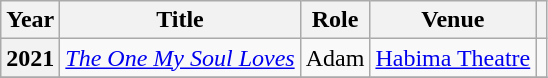<table class="wikitable plainrowheaders sortable">
<tr>
<th scope="col">Year</th>
<th scope="col">Title</th>
<th scope="col">Role</th>
<th scope="col">Venue</th>
<th scope="col" class="unsortable"></th>
</tr>
<tr>
<th scope="row">2021</th>
<td><em><a href='#'>The One My Soul Loves</a></em></td>
<td>Adam</td>
<td><a href='#'>Habima Theatre</a></td>
<td style="text-align:center;"></td>
</tr>
<tr>
</tr>
</table>
